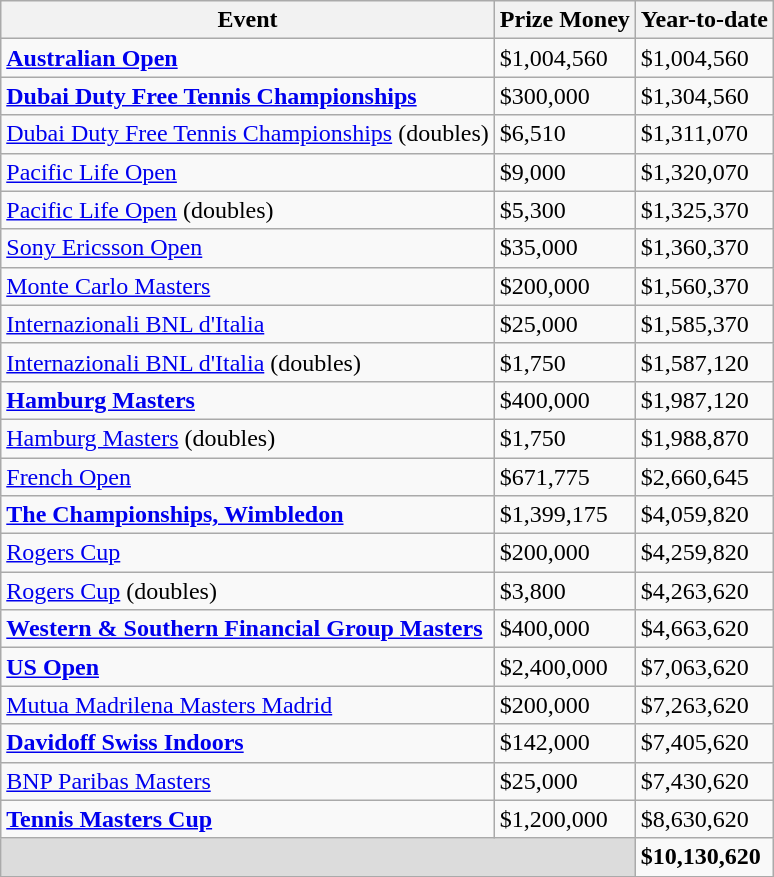<table class="wikitable sortable">
<tr>
<th>Event</th>
<th>Prize Money</th>
<th>Year-to-date</th>
</tr>
<tr>
<td><strong><a href='#'>Australian Open</a></strong></td>
<td>$1,004,560</td>
<td>$1,004,560</td>
</tr>
<tr>
<td><strong><a href='#'>Dubai Duty Free Tennis Championships</a></strong></td>
<td>$300,000</td>
<td>$1,304,560</td>
</tr>
<tr>
<td><a href='#'>Dubai Duty Free Tennis Championships</a> (doubles)</td>
<td>$6,510</td>
<td>$1,311,070</td>
</tr>
<tr>
<td><a href='#'>Pacific Life Open</a></td>
<td>$9,000</td>
<td>$1,320,070</td>
</tr>
<tr>
<td><a href='#'>Pacific Life Open</a> (doubles)</td>
<td>$5,300</td>
<td>$1,325,370</td>
</tr>
<tr>
<td><a href='#'>Sony Ericsson Open</a></td>
<td>$35,000</td>
<td>$1,360,370</td>
</tr>
<tr>
<td><a href='#'>Monte Carlo Masters</a></td>
<td>$200,000</td>
<td>$1,560,370</td>
</tr>
<tr>
<td><a href='#'>Internazionali BNL d'Italia</a></td>
<td>$25,000</td>
<td>$1,585,370</td>
</tr>
<tr>
<td><a href='#'>Internazionali BNL d'Italia</a> (doubles)</td>
<td>$1,750</td>
<td>$1,587,120</td>
</tr>
<tr>
<td><strong><a href='#'>Hamburg Masters</a></strong></td>
<td>$400,000</td>
<td>$1,987,120</td>
</tr>
<tr>
<td><a href='#'>Hamburg Masters</a> (doubles)</td>
<td>$1,750</td>
<td>$1,988,870</td>
</tr>
<tr>
<td><a href='#'>French Open</a></td>
<td>$671,775</td>
<td>$2,660,645</td>
</tr>
<tr>
<td><strong><a href='#'>The Championships, Wimbledon</a></strong></td>
<td>$1,399,175</td>
<td>$4,059,820</td>
</tr>
<tr>
<td><a href='#'>Rogers Cup</a></td>
<td>$200,000</td>
<td>$4,259,820</td>
</tr>
<tr>
<td><a href='#'>Rogers Cup</a> (doubles)</td>
<td>$3,800</td>
<td>$4,263,620</td>
</tr>
<tr>
<td><strong><a href='#'>Western & Southern Financial Group Masters</a></strong></td>
<td>$400,000</td>
<td>$4,663,620</td>
</tr>
<tr>
<td><strong><a href='#'>US Open</a></strong></td>
<td>$2,400,000</td>
<td>$7,063,620</td>
</tr>
<tr>
<td><a href='#'>Mutua Madrilena Masters Madrid</a></td>
<td>$200,000</td>
<td>$7,263,620</td>
</tr>
<tr>
<td><strong><a href='#'>Davidoff Swiss Indoors</a></strong></td>
<td>$142,000</td>
<td>$7,405,620</td>
</tr>
<tr>
<td><a href='#'>BNP Paribas Masters</a></td>
<td>$25,000</td>
<td>$7,430,620</td>
</tr>
<tr>
<td><strong><a href='#'>Tennis Masters Cup</a></strong></td>
<td>$1,200,000</td>
<td>$8,630,620</td>
</tr>
<tr class="sortbottom">
<td colspan="2" style="background:#dcdcdc;"></td>
<td><strong>$10,130,620</strong></td>
</tr>
</table>
